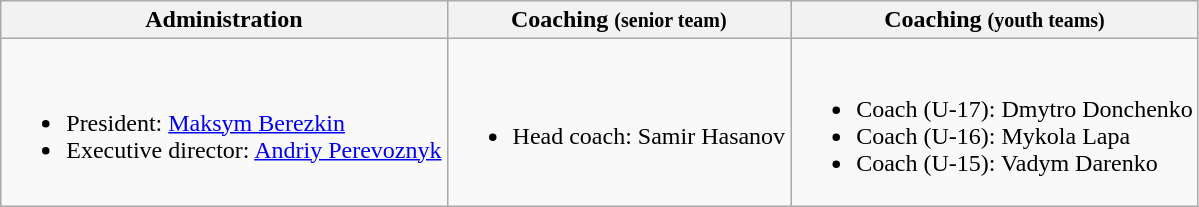<table class="wikitable" border="1">
<tr>
<th>Administration</th>
<th>Coaching <small>(senior team)</small></th>
<th>Coaching <small>(youth teams)</small></th>
</tr>
<tr>
<td><br><ul><li>President: <a href='#'>Maksym Berezkin</a></li><li>Executive director: <a href='#'>Andriy Perevoznyk</a></li></ul></td>
<td><br><ul><li>Head coach: Samir Hasanov</li></ul></td>
<td><br><ul><li>Coach (U-17): Dmytro Donchenko</li><li>Coach (U-16): Mykola Lapa</li><li>Coach (U-15): Vadym Darenko</li></ul></td>
</tr>
</table>
